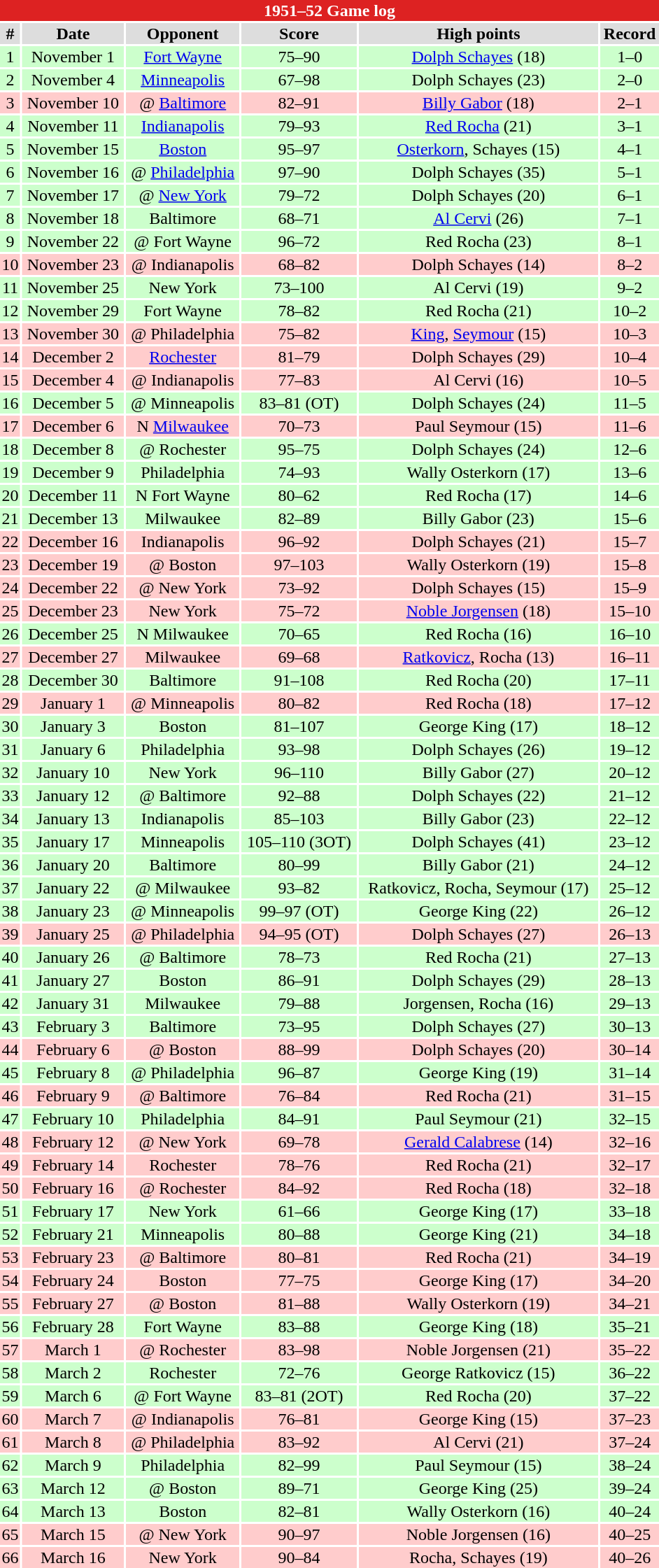<table class="toccolours collapsible" width=50% style="clear:both; margin:1.5em auto; text-align:center">
<tr>
<th colspan=11 style="background:#d22; color:white;">1951–52 Game log</th>
</tr>
<tr align="center" bgcolor="#dddddd">
<td><strong>#</strong></td>
<td><strong>Date</strong></td>
<td><strong>Opponent</strong></td>
<td><strong>Score</strong></td>
<td><strong>High points</strong></td>
<td><strong>Record</strong></td>
</tr>
<tr align="center" bgcolor="ccffcc">
<td>1</td>
<td>November 1</td>
<td><a href='#'>Fort Wayne</a></td>
<td>75–90</td>
<td><a href='#'>Dolph Schayes</a> (18)</td>
<td>1–0</td>
</tr>
<tr align="center" bgcolor="ccffcc">
<td>2</td>
<td>November 4</td>
<td><a href='#'>Minneapolis</a></td>
<td>67–98</td>
<td>Dolph Schayes (23)</td>
<td>2–0</td>
</tr>
<tr align="center" bgcolor="ffcccc">
<td>3</td>
<td>November 10</td>
<td>@ <a href='#'>Baltimore</a></td>
<td>82–91</td>
<td><a href='#'>Billy Gabor</a> (18)</td>
<td>2–1</td>
</tr>
<tr align="center" bgcolor="ccffcc">
<td>4</td>
<td>November 11</td>
<td><a href='#'>Indianapolis</a></td>
<td>79–93</td>
<td><a href='#'>Red Rocha</a> (21)</td>
<td>3–1</td>
</tr>
<tr align="center" bgcolor="ccffcc">
<td>5</td>
<td>November 15</td>
<td><a href='#'>Boston</a></td>
<td>95–97</td>
<td><a href='#'>Osterkorn</a>, Schayes (15)</td>
<td>4–1</td>
</tr>
<tr align="center" bgcolor="ccffcc">
<td>6</td>
<td>November 16</td>
<td>@ <a href='#'>Philadelphia</a></td>
<td>97–90</td>
<td>Dolph Schayes (35)</td>
<td>5–1</td>
</tr>
<tr align="center" bgcolor="ccffcc">
<td>7</td>
<td>November 17</td>
<td>@ <a href='#'>New York</a></td>
<td>79–72</td>
<td>Dolph Schayes (20)</td>
<td>6–1</td>
</tr>
<tr align="center" bgcolor="ccffcc">
<td>8</td>
<td>November 18</td>
<td>Baltimore</td>
<td>68–71</td>
<td><a href='#'>Al Cervi</a> (26)</td>
<td>7–1</td>
</tr>
<tr align="center" bgcolor="ccffcc">
<td>9</td>
<td>November 22</td>
<td>@ Fort Wayne</td>
<td>96–72</td>
<td>Red Rocha (23)</td>
<td>8–1</td>
</tr>
<tr align="center" bgcolor="ffcccc">
<td>10</td>
<td>November 23</td>
<td>@ Indianapolis</td>
<td>68–82</td>
<td>Dolph Schayes (14)</td>
<td>8–2</td>
</tr>
<tr align="center" bgcolor="ccffcc">
<td>11</td>
<td>November 25</td>
<td>New York</td>
<td>73–100</td>
<td>Al Cervi (19)</td>
<td>9–2</td>
</tr>
<tr align="center" bgcolor="ccffcc">
<td>12</td>
<td>November 29</td>
<td>Fort Wayne</td>
<td>78–82</td>
<td>Red Rocha (21)</td>
<td>10–2</td>
</tr>
<tr align="center" bgcolor="ffcccc">
<td>13</td>
<td>November 30</td>
<td>@ Philadelphia</td>
<td>75–82</td>
<td><a href='#'>King</a>, <a href='#'>Seymour</a> (15)</td>
<td>10–3</td>
</tr>
<tr align="center" bgcolor="ffcccc">
<td>14</td>
<td>December 2</td>
<td><a href='#'>Rochester</a></td>
<td>81–79</td>
<td>Dolph Schayes (29)</td>
<td>10–4</td>
</tr>
<tr align="center" bgcolor="ffcccc">
<td>15</td>
<td>December 4</td>
<td>@ Indianapolis</td>
<td>77–83</td>
<td>Al Cervi (16)</td>
<td>10–5</td>
</tr>
<tr align="center" bgcolor="ccffcc">
<td>16</td>
<td>December 5</td>
<td>@ Minneapolis</td>
<td>83–81 (OT)</td>
<td>Dolph Schayes (24)</td>
<td>11–5</td>
</tr>
<tr align="center" bgcolor="ffcccc">
<td>17</td>
<td>December 6</td>
<td>N <a href='#'>Milwaukee</a></td>
<td>70–73</td>
<td>Paul Seymour (15)</td>
<td>11–6</td>
</tr>
<tr align="center" bgcolor="ccffcc">
<td>18</td>
<td>December 8</td>
<td>@ Rochester</td>
<td>95–75</td>
<td>Dolph Schayes (24)</td>
<td>12–6</td>
</tr>
<tr align="center" bgcolor="ccffcc">
<td>19</td>
<td>December 9</td>
<td>Philadelphia</td>
<td>74–93</td>
<td>Wally Osterkorn (17)</td>
<td>13–6</td>
</tr>
<tr align="center" bgcolor="ccffcc">
<td>20</td>
<td>December 11</td>
<td>N Fort Wayne</td>
<td>80–62</td>
<td>Red Rocha (17)</td>
<td>14–6</td>
</tr>
<tr align="center" bgcolor="ccffcc">
<td>21</td>
<td>December 13</td>
<td>Milwaukee</td>
<td>82–89</td>
<td>Billy Gabor (23)</td>
<td>15–6</td>
</tr>
<tr align="center" bgcolor="ffcccc">
<td>22</td>
<td>December 16</td>
<td>Indianapolis</td>
<td>96–92</td>
<td>Dolph Schayes (21)</td>
<td>15–7</td>
</tr>
<tr align="center" bgcolor="ffcccc">
<td>23</td>
<td>December 19</td>
<td>@ Boston</td>
<td>97–103</td>
<td>Wally Osterkorn (19)</td>
<td>15–8</td>
</tr>
<tr align="center" bgcolor="ffcccc">
<td>24</td>
<td>December 22</td>
<td>@ New York</td>
<td>73–92</td>
<td>Dolph Schayes (15)</td>
<td>15–9</td>
</tr>
<tr align="center" bgcolor="ffcccc">
<td>25</td>
<td>December 23</td>
<td>New York</td>
<td>75–72</td>
<td><a href='#'>Noble Jorgensen</a> (18)</td>
<td>15–10</td>
</tr>
<tr align="center" bgcolor="ccffcc">
<td>26</td>
<td>December 25</td>
<td>N Milwaukee</td>
<td>70–65</td>
<td>Red Rocha (16)</td>
<td>16–10</td>
</tr>
<tr align="center" bgcolor="ffcccc">
<td>27</td>
<td>December 27</td>
<td>Milwaukee</td>
<td>69–68</td>
<td><a href='#'>Ratkovicz</a>, Rocha (13)</td>
<td>16–11</td>
</tr>
<tr align="center" bgcolor="ccffcc">
<td>28</td>
<td>December 30</td>
<td>Baltimore</td>
<td>91–108</td>
<td>Red Rocha (20)</td>
<td>17–11</td>
</tr>
<tr align="center" bgcolor="ffcccc">
<td>29</td>
<td>January 1</td>
<td>@ Minneapolis</td>
<td>80–82</td>
<td>Red Rocha (18)</td>
<td>17–12</td>
</tr>
<tr align="center" bgcolor="ccffcc">
<td>30</td>
<td>January 3</td>
<td>Boston</td>
<td>81–107</td>
<td>George King (17)</td>
<td>18–12</td>
</tr>
<tr align="center" bgcolor="ccffcc">
<td>31</td>
<td>January 6</td>
<td>Philadelphia</td>
<td>93–98</td>
<td>Dolph Schayes (26)</td>
<td>19–12</td>
</tr>
<tr align="center" bgcolor="ccffcc">
<td>32</td>
<td>January 10</td>
<td>New York</td>
<td>96–110</td>
<td>Billy Gabor (27)</td>
<td>20–12</td>
</tr>
<tr align="center" bgcolor="ccffcc">
<td>33</td>
<td>January 12</td>
<td>@ Baltimore</td>
<td>92–88</td>
<td>Dolph Schayes (22)</td>
<td>21–12</td>
</tr>
<tr align="center" bgcolor="ccffcc">
<td>34</td>
<td>January 13</td>
<td>Indianapolis</td>
<td>85–103</td>
<td>Billy Gabor (23)</td>
<td>22–12</td>
</tr>
<tr align="center" bgcolor="ccffcc">
<td>35</td>
<td>January 17</td>
<td>Minneapolis</td>
<td>105–110 (3OT)</td>
<td>Dolph Schayes (41)</td>
<td>23–12</td>
</tr>
<tr align="center" bgcolor="ccffcc">
<td>36</td>
<td>January 20</td>
<td>Baltimore</td>
<td>80–99</td>
<td>Billy Gabor (21)</td>
<td>24–12</td>
</tr>
<tr align="center" bgcolor="ccffcc">
<td>37</td>
<td>January 22</td>
<td>@ Milwaukee</td>
<td>93–82</td>
<td>Ratkovicz, Rocha, Seymour (17)</td>
<td>25–12</td>
</tr>
<tr align="center" bgcolor="ccffcc">
<td>38</td>
<td>January 23</td>
<td>@ Minneapolis</td>
<td>99–97 (OT)</td>
<td>George King (22)</td>
<td>26–12</td>
</tr>
<tr align="center" bgcolor="ffcccc">
<td>39</td>
<td>January 25</td>
<td>@ Philadelphia</td>
<td>94–95 (OT)</td>
<td>Dolph Schayes (27)</td>
<td>26–13</td>
</tr>
<tr align="center" bgcolor="ccffcc">
<td>40</td>
<td>January 26</td>
<td>@ Baltimore</td>
<td>78–73</td>
<td>Red Rocha (21)</td>
<td>27–13</td>
</tr>
<tr align="center" bgcolor="ccffcc">
<td>41</td>
<td>January 27</td>
<td>Boston</td>
<td>86–91</td>
<td>Dolph Schayes (29)</td>
<td>28–13</td>
</tr>
<tr align="center" bgcolor="ccffcc">
<td>42</td>
<td>January 31</td>
<td>Milwaukee</td>
<td>79–88</td>
<td>Jorgensen, Rocha (16)</td>
<td>29–13</td>
</tr>
<tr align="center" bgcolor="ccffcc">
<td>43</td>
<td>February 3</td>
<td>Baltimore</td>
<td>73–95</td>
<td>Dolph Schayes (27)</td>
<td>30–13</td>
</tr>
<tr align="center" bgcolor="ffcccc">
<td>44</td>
<td>February 6</td>
<td>@ Boston</td>
<td>88–99</td>
<td>Dolph Schayes (20)</td>
<td>30–14</td>
</tr>
<tr align="center" bgcolor="ccffcc">
<td>45</td>
<td>February 8</td>
<td>@ Philadelphia</td>
<td>96–87</td>
<td>George King (19)</td>
<td>31–14</td>
</tr>
<tr align="center" bgcolor="ffcccc">
<td>46</td>
<td>February 9</td>
<td>@ Baltimore</td>
<td>76–84</td>
<td>Red Rocha (21)</td>
<td>31–15</td>
</tr>
<tr align="center" bgcolor="ccffcc">
<td>47</td>
<td>February 10</td>
<td>Philadelphia</td>
<td>84–91</td>
<td>Paul Seymour (21)</td>
<td>32–15</td>
</tr>
<tr align="center" bgcolor="ffcccc">
<td>48</td>
<td>February 12</td>
<td>@ New York</td>
<td>69–78</td>
<td><a href='#'>Gerald Calabrese</a> (14)</td>
<td>32–16</td>
</tr>
<tr align="center" bgcolor="ffcccc">
<td>49</td>
<td>February 14</td>
<td>Rochester</td>
<td>78–76</td>
<td>Red Rocha (21)</td>
<td>32–17</td>
</tr>
<tr align="center" bgcolor="ffcccc">
<td>50</td>
<td>February 16</td>
<td>@ Rochester</td>
<td>84–92</td>
<td>Red Rocha (18)</td>
<td>32–18</td>
</tr>
<tr align="center" bgcolor="ccffcc">
<td>51</td>
<td>February 17</td>
<td>New York</td>
<td>61–66</td>
<td>George King (17)</td>
<td>33–18</td>
</tr>
<tr align="center" bgcolor="ccffcc">
<td>52</td>
<td>February 21</td>
<td>Minneapolis</td>
<td>80–88</td>
<td>George King (21)</td>
<td>34–18</td>
</tr>
<tr align="center" bgcolor="ffcccc">
<td>53</td>
<td>February 23</td>
<td>@ Baltimore</td>
<td>80–81</td>
<td>Red Rocha (21)</td>
<td>34–19</td>
</tr>
<tr align="center" bgcolor="ffcccc">
<td>54</td>
<td>February 24</td>
<td>Boston</td>
<td>77–75</td>
<td>George King (17)</td>
<td>34–20</td>
</tr>
<tr align="center" bgcolor="ffcccc">
<td>55</td>
<td>February 27</td>
<td>@ Boston</td>
<td>81–88</td>
<td>Wally Osterkorn (19)</td>
<td>34–21</td>
</tr>
<tr align="center" bgcolor="ccffcc">
<td>56</td>
<td>February 28</td>
<td>Fort Wayne</td>
<td>83–88</td>
<td>George King (18)</td>
<td>35–21</td>
</tr>
<tr align="center" bgcolor="ffcccc">
<td>57</td>
<td>March 1</td>
<td>@ Rochester</td>
<td>83–98</td>
<td>Noble Jorgensen (21)</td>
<td>35–22</td>
</tr>
<tr align="center" bgcolor="ccffcc">
<td>58</td>
<td>March 2</td>
<td>Rochester</td>
<td>72–76</td>
<td>George Ratkovicz (15)</td>
<td>36–22</td>
</tr>
<tr align="center" bgcolor="ccffcc">
<td>59</td>
<td>March 6</td>
<td>@ Fort Wayne</td>
<td>83–81 (2OT)</td>
<td>Red Rocha (20)</td>
<td>37–22</td>
</tr>
<tr align="center" bgcolor="ffcccc">
<td>60</td>
<td>March 7</td>
<td>@ Indianapolis</td>
<td>76–81</td>
<td>George King (15)</td>
<td>37–23</td>
</tr>
<tr align="center" bgcolor="ffcccc">
<td>61</td>
<td>March 8</td>
<td>@ Philadelphia</td>
<td>83–92</td>
<td>Al Cervi (21)</td>
<td>37–24</td>
</tr>
<tr align="center" bgcolor="ccffcc">
<td>62</td>
<td>March 9</td>
<td>Philadelphia</td>
<td>82–99</td>
<td>Paul Seymour (15)</td>
<td>38–24</td>
</tr>
<tr align="center" bgcolor="ccffcc">
<td>63</td>
<td>March 12</td>
<td>@ Boston</td>
<td>89–71</td>
<td>George King (25)</td>
<td>39–24</td>
</tr>
<tr align="center" bgcolor="ccffcc">
<td>64</td>
<td>March 13</td>
<td>Boston</td>
<td>82–81</td>
<td>Wally Osterkorn (16)</td>
<td>40–24</td>
</tr>
<tr align="center" bgcolor="ffcccc">
<td>65</td>
<td>March 15</td>
<td>@ New York</td>
<td>90–97</td>
<td>Noble Jorgensen (16)</td>
<td>40–25</td>
</tr>
<tr align="center" bgcolor="ffcccc">
<td>66</td>
<td>March 16</td>
<td>New York</td>
<td>90–84</td>
<td>Rocha, Schayes (19)</td>
<td>40–26</td>
</tr>
</table>
